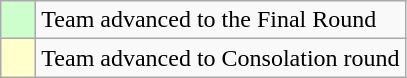<table class="wikitable">
<tr>
<td style="background: #ccffcc;">    </td>
<td>Team advanced to the Final Round</td>
</tr>
<tr>
<td style="background: #ffffcc;">    </td>
<td>Team advanced to Consolation round</td>
</tr>
</table>
